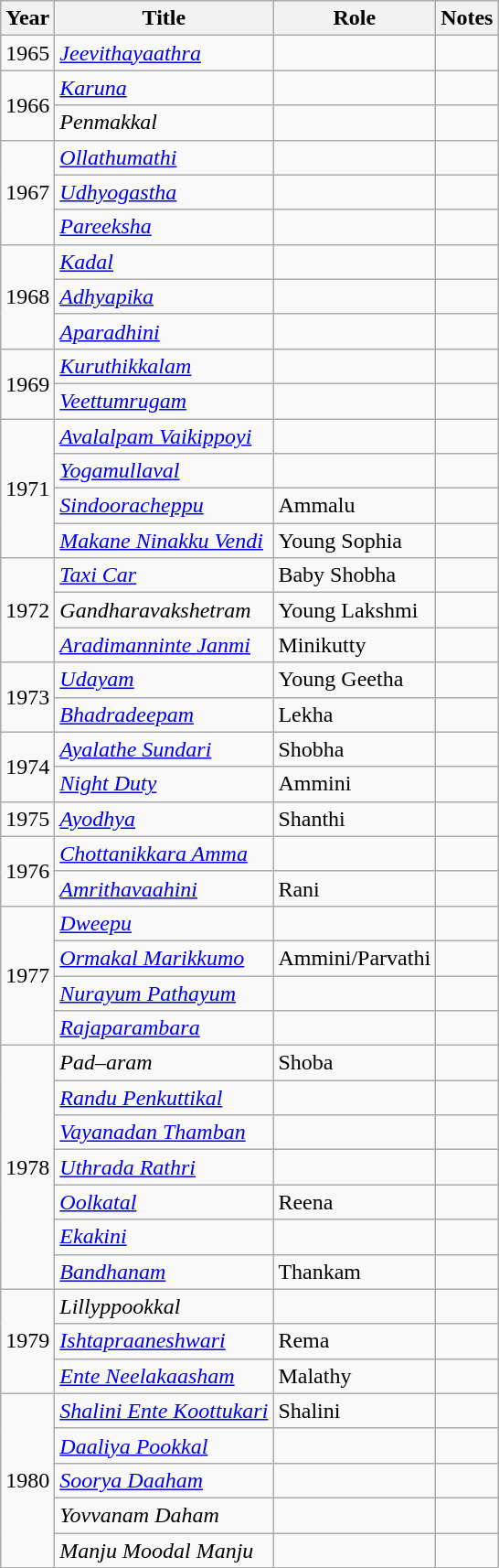<table class="wikitable sortable">
<tr>
<th>Year</th>
<th>Title</th>
<th>Role</th>
<th class="unsortable">Notes</th>
</tr>
<tr>
<td>1965</td>
<td><em><a href='#'>Jeevithayaathra</a></em></td>
<td></td>
<td></td>
</tr>
<tr>
<td rowspan=2>1966</td>
<td><em><a href='#'>Karuna</a></em></td>
<td></td>
<td></td>
</tr>
<tr>
<td><em>Penmakkal</em></td>
<td></td>
<td></td>
</tr>
<tr>
<td rowspan=3>1967</td>
<td><em><a href='#'>Ollathumathi</a></em></td>
<td></td>
<td></td>
</tr>
<tr>
<td><em><a href='#'>Udhyogastha</a></em></td>
<td></td>
<td></td>
</tr>
<tr>
<td><em><a href='#'>Pareeksha</a></em></td>
<td></td>
<td></td>
</tr>
<tr>
<td rowspan=3>1968</td>
<td><em><a href='#'>Kadal</a></em></td>
<td></td>
<td></td>
</tr>
<tr>
<td><em><a href='#'>Adhyapika</a></em></td>
<td></td>
<td></td>
</tr>
<tr>
<td><em><a href='#'>Aparadhini</a></em></td>
<td></td>
<td></td>
</tr>
<tr>
<td rowspan=2>1969</td>
<td><em><a href='#'>Kuruthikkalam</a></em></td>
<td></td>
<td></td>
</tr>
<tr>
<td><em><a href='#'>Veettumrugam</a></em></td>
<td></td>
<td></td>
</tr>
<tr>
<td rowspan=4>1971</td>
<td><em><a href='#'>Avalalpam Vaikippoyi</a></em></td>
<td></td>
<td></td>
</tr>
<tr>
<td><em><a href='#'>Yogamullaval</a></em></td>
<td></td>
<td></td>
</tr>
<tr>
<td><em><a href='#'>Sindooracheppu</a></em></td>
<td>Ammalu</td>
<td></td>
</tr>
<tr>
<td><em><a href='#'>Makane Ninakku Vendi</a></em></td>
<td>Young Sophia</td>
<td></td>
</tr>
<tr>
<td rowspan=3>1972</td>
<td><em><a href='#'>Taxi Car</a></em></td>
<td>Baby Shobha</td>
<td></td>
</tr>
<tr>
<td><em>Gandharavakshetram</em></td>
<td>Young Lakshmi</td>
<td></td>
</tr>
<tr>
<td><em><a href='#'>Aradimanninte Janmi</a></em></td>
<td>Minikutty</td>
<td></td>
</tr>
<tr>
<td rowspan=2>1973</td>
<td><em><a href='#'>Udayam</a></em></td>
<td>Young Geetha</td>
<td></td>
</tr>
<tr>
<td><em><a href='#'>Bhadradeepam</a></em></td>
<td>Lekha</td>
<td></td>
</tr>
<tr>
<td rowspan=2>1974</td>
<td><em><a href='#'>Ayalathe Sundari</a></em></td>
<td>Shobha</td>
<td></td>
</tr>
<tr>
<td><em><a href='#'>Night Duty</a></em></td>
<td>Ammini</td>
<td></td>
</tr>
<tr>
<td>1975</td>
<td><em><a href='#'>Ayodhya</a></em></td>
<td>Shanthi</td>
<td></td>
</tr>
<tr>
<td rowspan=2>1976</td>
<td><em><a href='#'>Chottanikkara Amma</a></em></td>
<td></td>
<td></td>
</tr>
<tr>
<td><em><a href='#'>Amrithavaahini</a></em></td>
<td>Rani</td>
<td></td>
</tr>
<tr>
<td rowspan=4>1977</td>
<td><em><a href='#'>Dweepu</a></em></td>
<td></td>
<td></td>
</tr>
<tr>
<td><em><a href='#'>Ormakal Marikkumo</a></em></td>
<td>Ammini/Parvathi</td>
<td></td>
</tr>
<tr>
<td><em><a href='#'>Nurayum Pathayum</a></em></td>
<td></td>
<td></td>
</tr>
<tr>
<td><em><a href='#'>Rajaparambara</a></em></td>
<td></td>
<td></td>
</tr>
<tr>
<td rowspan=7>1978</td>
<td><em>Pad–aram</em></td>
<td>Shoba</td>
<td></td>
</tr>
<tr>
<td><em><a href='#'>Randu Penkuttikal</a></em></td>
<td></td>
<td></td>
</tr>
<tr>
<td><em><a href='#'>Vayanadan Thamban</a></em></td>
<td></td>
<td></td>
</tr>
<tr>
<td><em><a href='#'>Uthrada Rathri</a></em></td>
<td></td>
<td></td>
</tr>
<tr>
<td><em><a href='#'>Oolkatal</a></em></td>
<td>Reena</td>
<td></td>
</tr>
<tr>
<td><em><a href='#'>Ekakini</a></em></td>
<td></td>
<td></td>
</tr>
<tr>
<td><em><a href='#'>Bandhanam</a></em></td>
<td>Thankam</td>
<td></td>
</tr>
<tr>
<td rowspan=3>1979</td>
<td><em>Lillyppookkal</em></td>
<td></td>
<td></td>
</tr>
<tr>
<td><em><a href='#'>Ishtapraaneshwari</a></em></td>
<td>Rema</td>
<td></td>
</tr>
<tr>
<td><em><a href='#'>Ente Neelakaasham</a></em></td>
<td>Malathy</td>
<td></td>
</tr>
<tr>
<td rowspan=5>1980</td>
<td><em><a href='#'>Shalini Ente Koottukari</a></em></td>
<td>Shalini</td>
<td></td>
</tr>
<tr>
<td><em><a href='#'>Daaliya Pookkal</a></em></td>
<td></td>
<td></td>
</tr>
<tr>
<td><em><a href='#'>Soorya Daaham</a></em></td>
<td></td>
<td></td>
</tr>
<tr>
<td><em>Yovvanam Daham</em></td>
<td></td>
<td></td>
</tr>
<tr>
<td><em>Manju Moodal Manju</em></td>
<td></td>
<td></td>
</tr>
<tr>
</tr>
</table>
